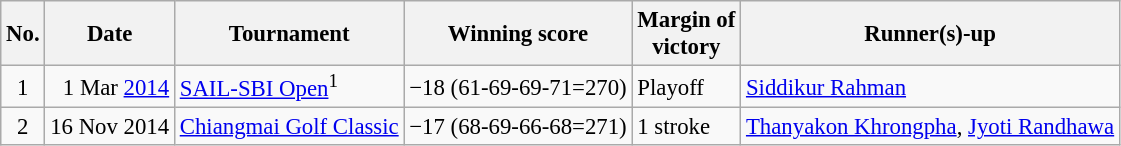<table class="wikitable" style="font-size:95%;">
<tr>
<th>No.</th>
<th>Date</th>
<th>Tournament</th>
<th>Winning score</th>
<th>Margin of<br>victory</th>
<th>Runner(s)-up</th>
</tr>
<tr>
<td align=center>1</td>
<td align=right>1 Mar <a href='#'>2014</a></td>
<td><a href='#'>SAIL-SBI Open</a><sup>1</sup></td>
<td>−18 (61-69-69-71=270)</td>
<td>Playoff</td>
<td> <a href='#'>Siddikur Rahman</a></td>
</tr>
<tr>
<td align=center>2</td>
<td align=right>16 Nov 2014</td>
<td><a href='#'>Chiangmai Golf Classic</a></td>
<td>−17 (68-69-66-68=271)</td>
<td>1 stroke</td>
<td> <a href='#'>Thanyakon Khrongpha</a>,  <a href='#'>Jyoti Randhawa</a></td>
</tr>
</table>
